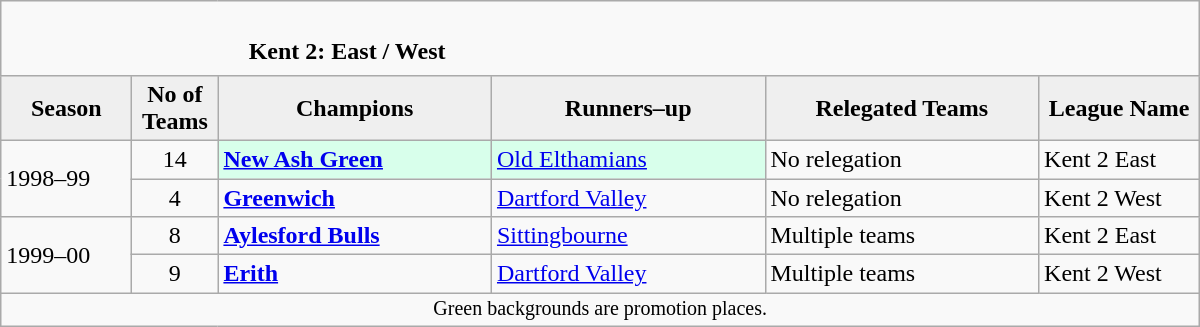<table class="wikitable" style="text-align: left;">
<tr>
<td colspan="11" cellpadding="0" cellspacing="0"><br><table border="0" style="width:100%;" cellpadding="0" cellspacing="0">
<tr>
<td style="width:20%; border:0;"></td>
<td style="border:0;"><strong>Kent 2: East / West</strong></td>
<td style="width:20%; border:0;"></td>
</tr>
</table>
</td>
</tr>
<tr>
<th style="background:#efefef; width:80px;">Season</th>
<th style="background:#efefef; width:50px;">No of Teams</th>
<th style="background:#efefef; width:175px;">Champions</th>
<th style="background:#efefef; width:175px;">Runners–up</th>
<th style="background:#efefef; width:175px;">Relegated Teams</th>
<th style="background:#efefef; width:100px;">League Name</th>
</tr>
<tr align=left>
<td rowspan=2>1998–99<br></td>
<td style="text-align: center;">14</td>
<td style="background:#d8ffeb;"><strong><a href='#'>New Ash Green</a></strong></td>
<td style="background:#d8ffeb;"><a href='#'>Old Elthamians</a></td>
<td>No relegation</td>
<td>Kent 2 East</td>
</tr>
<tr>
<td style="text-align: center;">4</td>
<td><strong><a href='#'>Greenwich</a></strong></td>
<td><a href='#'>Dartford Valley</a></td>
<td>No relegation</td>
<td>Kent 2 West</td>
</tr>
<tr>
<td rowspan=2>1999–00<br></td>
<td style="text-align: center;">8</td>
<td><strong><a href='#'>Aylesford Bulls</a></strong></td>
<td><a href='#'>Sittingbourne</a></td>
<td>Multiple teams</td>
<td>Kent 2 East</td>
</tr>
<tr>
<td style="text-align: center;">9</td>
<td><strong><a href='#'>Erith</a></strong></td>
<td><a href='#'>Dartford Valley</a></td>
<td>Multiple teams</td>
<td>Kent 2 West</td>
</tr>
<tr>
<td colspan="15"  style="border:0; font-size:smaller; text-align:center;">Green backgrounds are promotion places.</td>
</tr>
</table>
